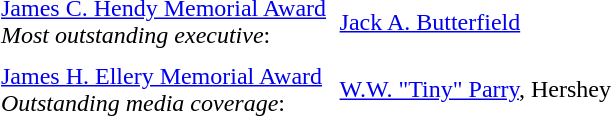<table cellpadding="3" cellspacing="3">
<tr>
<td><a href='#'>James C. Hendy Memorial Award</a><br><em>Most outstanding executive</em>:</td>
<td><a href='#'>Jack A. Butterfield</a></td>
</tr>
<tr>
<td><a href='#'>James H. Ellery Memorial Award</a> <br><em>Outstanding media coverage</em>:</td>
<td><a href='#'>W.W. "Tiny" Parry</a>, Hershey</td>
</tr>
</table>
